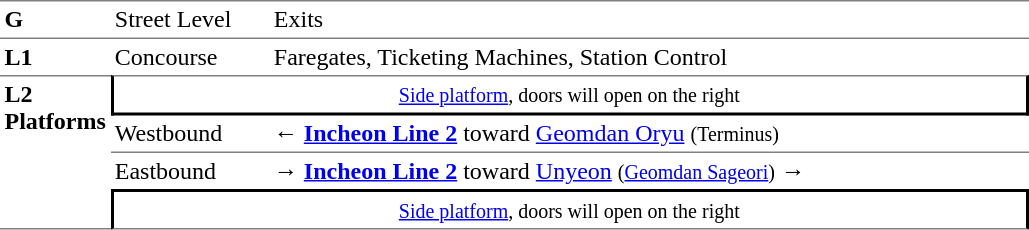<table table border=0 cellspacing=0 cellpadding=3>
<tr>
<td style="border-top:solid 1px gray;border-bottom:solid 1px gray;" width=50 valign=top><strong>G</strong></td>
<td style="border-top:solid 1px gray;border-bottom:solid 1px gray;" width=100 valign=top>Street Level</td>
<td style="border-top:solid 1px gray;border-bottom:solid 1px gray;" width=400 valign=top>Exits</td>
</tr>
<tr>
<td style="border-bottom:solid 0 gray;" width=50 valign=top><strong>L1</strong></td>
<td style="border-bottom:solid 0 gray;" width=100 valign=top>Concourse</td>
<td style="border-bottom:solid 0 gray;" width=500 valign=top>Faregates, Ticketing Machines, Station Control</td>
</tr>
<tr>
<td style="border-top:solid 1px gray;border-bottom:solid 1px gray;" rowspan=4 valign=top><strong>L2<br>Platforms</strong></td>
<td style="border-top:solid 1px gray;border-right:solid 2px black;border-left:solid 2px black;border-bottom:solid 2px black;text-align:center;" colspan=2><small><a href='#'>Side platform</a>, doors will open on the right</small></td>
</tr>
<tr>
<td style="border-bottom:solid 1px gray;">Westbound</td>
<td style="border-bottom:solid 1px gray;">← <a href='#'><span><strong>Incheon Line 2</strong></span></a> toward <a href='#'>Geomdan Oryu</a> <small>(Terminus)</small></td>
</tr>
<tr>
<td>Eastbound</td>
<td><span>→</span> <a href='#'><span><strong>Incheon Line 2</strong></span></a> toward <a href='#'>Unyeon</a> <small>(<a href='#'>Geomdan Sageori</a>)</small> →</td>
</tr>
<tr>
<td style="border-top:solid 2px black;border-right:solid 2px black;border-left:solid 2px black;border-bottom:solid 1px gray;text-align:center;" colspan=2><small><a href='#'>Side platform</a>, doors will open on the right</small></td>
</tr>
</table>
